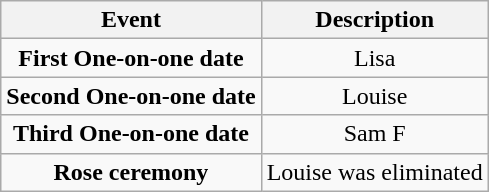<table class="wikitable sortable" style="text-align:center;">
<tr>
<th>Event</th>
<th>Description</th>
</tr>
<tr>
<td><strong>First One-on-one date</strong></td>
<td>Lisa</td>
</tr>
<tr>
<td><strong>Second One-on-one date</strong></td>
<td>Louise</td>
</tr>
<tr>
<td><strong>Third One-on-one date</strong></td>
<td>Sam F</td>
</tr>
<tr>
<td><strong>Rose ceremony</strong></td>
<td>Louise was eliminated</td>
</tr>
</table>
